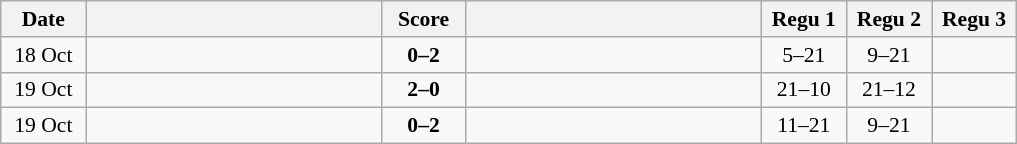<table class="wikitable" style="text-align: center; font-size:90% ">
<tr>
<th width="50">Date</th>
<th align="right" width="190"></th>
<th width="50">Score</th>
<th align="left" width="190"></th>
<th width="50">Regu 1</th>
<th width="50">Regu 2</th>
<th width="50">Regu 3</th>
</tr>
<tr>
<td>18 Oct</td>
<td align=right></td>
<td align=center><strong>0–2</strong></td>
<td align=left><strong></strong></td>
<td>5–21</td>
<td>9–21</td>
<td></td>
</tr>
<tr>
<td>19 Oct</td>
<td align=right><strong></strong></td>
<td align=center><strong>2–0</strong></td>
<td align=left></td>
<td>21–10</td>
<td>21–12</td>
<td></td>
</tr>
<tr>
<td>19 Oct</td>
<td align=right></td>
<td align=center><strong>0–2</strong></td>
<td align=left><strong></strong></td>
<td>11–21</td>
<td>9–21</td>
<td></td>
</tr>
</table>
